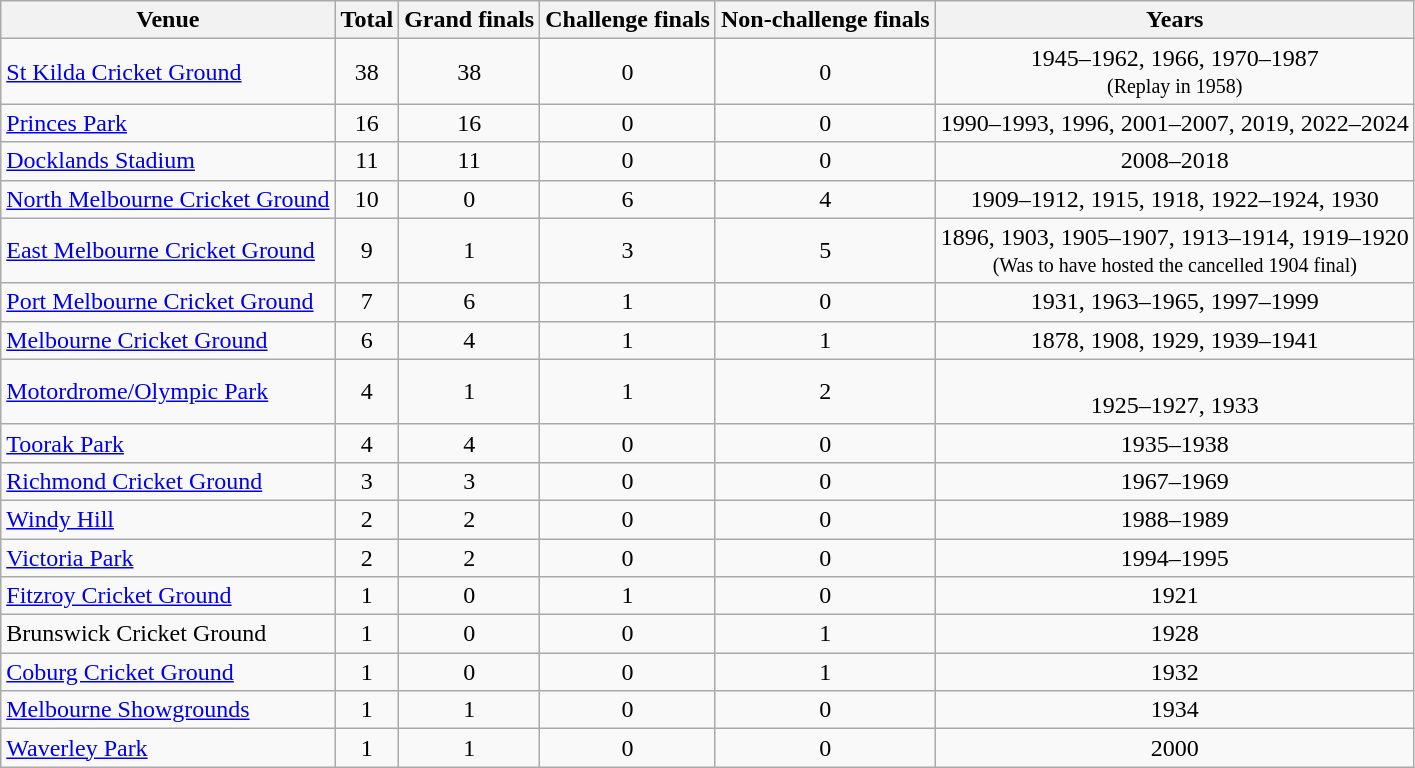<table class="wikitable sortable" style="text-align:center;">
<tr>
<th>Venue</th>
<th>Total</th>
<th>Grand finals</th>
<th>Challenge finals</th>
<th>Non-challenge finals</th>
<th>Years</th>
</tr>
<tr>
<td align=left><a href='#'>St Kilda Cricket Ground</a></td>
<td>38</td>
<td>38</td>
<td>0</td>
<td>0</td>
<td>1945–1962, 1966, 1970–1987<br><small>(Replay in 1958)</small></td>
</tr>
<tr>
<td align=left><a href='#'>Princes Park</a></td>
<td>16</td>
<td>16</td>
<td>0</td>
<td>0</td>
<td>1990–1993, 1996, 2001–2007, 2019, 2022–2024</td>
</tr>
<tr>
<td align=left><a href='#'>Docklands Stadium</a></td>
<td>11</td>
<td>11</td>
<td>0</td>
<td>0</td>
<td>2008–2018</td>
</tr>
<tr>
<td align=left><a href='#'>North Melbourne Cricket Ground</a></td>
<td>10</td>
<td>0</td>
<td>6</td>
<td>4</td>
<td>1909–1912, 1915, 1918, 1922–1924, 1930</td>
</tr>
<tr>
<td align=left><a href='#'>East Melbourne Cricket Ground</a></td>
<td>9</td>
<td>1</td>
<td>3</td>
<td>5</td>
<td>1896, 1903, 1905–1907, 1913–1914, 1919–1920<br><small>(Was to have hosted the cancelled 1904 final)</small></td>
</tr>
<tr>
<td align=left><a href='#'>Port Melbourne Cricket Ground</a></td>
<td>7</td>
<td>6</td>
<td>1</td>
<td>0</td>
<td>1931, 1963–1965, 1997–1999</td>
</tr>
<tr>
<td align=left><a href='#'>Melbourne Cricket Ground</a></td>
<td>6</td>
<td>4</td>
<td>1</td>
<td>1</td>
<td>1878, 1908, 1929, 1939–1941</td>
</tr>
<tr>
<td align=left><a href='#'>Motordrome/Olympic Park</a></td>
<td>4</td>
<td>1</td>
<td>1</td>
<td>2</td>
<td><br>1925–1927, 1933</td>
</tr>
<tr>
<td align=left><a href='#'>Toorak Park</a></td>
<td>4</td>
<td>4</td>
<td>0</td>
<td>0</td>
<td>1935–1938</td>
</tr>
<tr>
<td align=left><a href='#'>Richmond Cricket Ground</a></td>
<td>3</td>
<td>3</td>
<td>0</td>
<td>0</td>
<td>1967–1969</td>
</tr>
<tr>
<td align=left><a href='#'>Windy Hill</a></td>
<td>2</td>
<td>2</td>
<td>0</td>
<td>0</td>
<td>1988–1989</td>
</tr>
<tr>
<td align=left><a href='#'>Victoria Park</a></td>
<td>2</td>
<td>2</td>
<td>0</td>
<td>0</td>
<td>1994–1995</td>
</tr>
<tr>
<td align=left><a href='#'>Fitzroy Cricket Ground</a></td>
<td>1</td>
<td>0</td>
<td>1</td>
<td>0</td>
<td>1921</td>
</tr>
<tr>
<td align=left>Brunswick Cricket Ground</td>
<td>1</td>
<td>0</td>
<td>0</td>
<td>1</td>
<td>1928</td>
</tr>
<tr>
<td align=left><a href='#'>Coburg Cricket Ground</a></td>
<td>1</td>
<td>0</td>
<td>0</td>
<td>1</td>
<td>1932</td>
</tr>
<tr>
<td align=left><a href='#'>Melbourne Showgrounds</a></td>
<td>1</td>
<td>1</td>
<td>0</td>
<td>0</td>
<td>1934</td>
</tr>
<tr>
<td align=left><a href='#'>Waverley Park</a></td>
<td>1</td>
<td>1</td>
<td>0</td>
<td>0</td>
<td>2000</td>
</tr>
</table>
